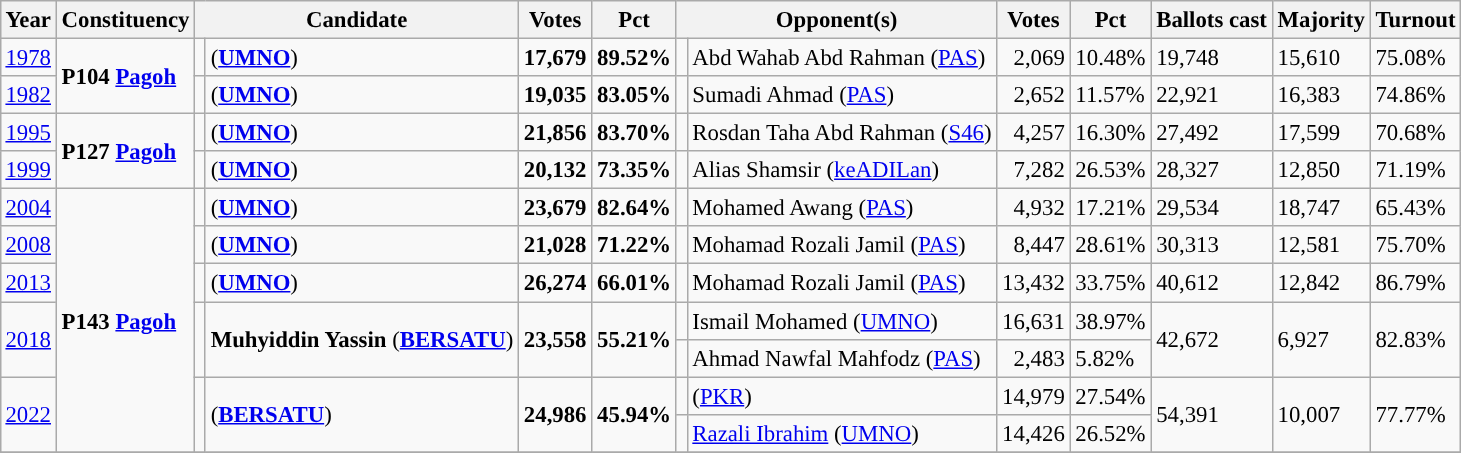<table class="wikitable" style="margin:0.5em ; font-size:95%">
<tr>
<th>Year</th>
<th>Constituency</th>
<th colspan=2>Candidate</th>
<th>Votes</th>
<th>Pct</th>
<th colspan=2>Opponent(s)</th>
<th>Votes</th>
<th>Pct</th>
<th>Ballots cast</th>
<th>Majority</th>
<th>Turnout</th>
</tr>
<tr>
<td><a href='#'>1978</a></td>
<td rowspan=2><strong>P104 <a href='#'>Pagoh</a></strong></td>
<td></td>
<td> (<a href='#'><strong>UMNO</strong></a>)</td>
<td style="text-align:right"><strong>17,679</strong></td>
<td><strong>89.52%</strong></td>
<td></td>
<td>Abd Wahab Abd Rahman (<a href='#'>PAS</a>)</td>
<td style="text-align:right">2,069</td>
<td>10.48%</td>
<td>19,748</td>
<td>15,610</td>
<td>75.08%</td>
</tr>
<tr>
<td><a href='#'>1982</a></td>
<td></td>
<td> (<a href='#'><strong>UMNO</strong></a>)</td>
<td style="text-align:right"><strong>19,035</strong></td>
<td><strong>83.05%</strong></td>
<td></td>
<td>Sumadi Ahmad (<a href='#'>PAS</a>)</td>
<td style="text-align:right">2,652</td>
<td>11.57%</td>
<td>22,921</td>
<td>16,383</td>
<td>74.86%</td>
</tr>
<tr>
<td><a href='#'>1995</a></td>
<td rowspan=2><strong>P127 <a href='#'>Pagoh</a></strong></td>
<td></td>
<td> (<a href='#'><strong>UMNO</strong></a>)</td>
<td style="text-align:right"><strong>21,856</strong></td>
<td><strong>83.70%</strong></td>
<td></td>
<td>Rosdan Taha Abd Rahman (<a href='#'>S46</a>)</td>
<td style="text-align:right">4,257</td>
<td>16.30%</td>
<td>27,492</td>
<td>17,599</td>
<td>70.68%</td>
</tr>
<tr>
<td><a href='#'>1999</a></td>
<td></td>
<td> (<a href='#'><strong>UMNO</strong></a>)</td>
<td style="text-align:right"><strong>20,132</strong></td>
<td><strong>73.35%</strong></td>
<td></td>
<td>Alias Shamsir (<a href='#'>keADILan</a>)</td>
<td style="text-align:right">7,282</td>
<td>26.53%</td>
<td>28,327</td>
<td>12,850</td>
<td>71.19%</td>
</tr>
<tr>
<td><a href='#'>2004</a></td>
<td rowspan=7><strong>P143 <a href='#'>Pagoh</a></strong></td>
<td></td>
<td> (<a href='#'><strong>UMNO</strong></a>)</td>
<td style="text-align:right"><strong>23,679</strong></td>
<td><strong>82.64%</strong></td>
<td></td>
<td>Mohamed Awang (<a href='#'>PAS</a>)</td>
<td style="text-align:right">4,932</td>
<td>17.21%</td>
<td>29,534</td>
<td>18,747</td>
<td>65.43%</td>
</tr>
<tr>
<td><a href='#'>2008</a></td>
<td></td>
<td> (<a href='#'><strong>UMNO</strong></a>)</td>
<td style="text-align:right"><strong>21,028</strong></td>
<td><strong>71.22%</strong></td>
<td></td>
<td>Mohamad Rozali Jamil (<a href='#'>PAS</a>)</td>
<td style="text-align:right">8,447</td>
<td>28.61%</td>
<td>30,313</td>
<td>12,581</td>
<td>75.70%</td>
</tr>
<tr>
<td><a href='#'>2013</a></td>
<td></td>
<td> (<a href='#'><strong>UMNO</strong></a>)</td>
<td style="text-align:right"><strong>26,274</strong></td>
<td><strong>66.01%</strong></td>
<td></td>
<td>Mohamad Rozali Jamil (<a href='#'>PAS</a>)</td>
<td style="text-align:right">13,432</td>
<td>33.75%</td>
<td>40,612</td>
<td>12,842</td>
<td>86.79%</td>
</tr>
<tr>
<td rowspan="2"><a href='#'>2018</a></td>
<td rowspan="2" ></td>
<td rowspan="2"><strong>Muhyiddin Yassin</strong> (<a href='#'><strong>BERSATU</strong></a>)</td>
<td rowspan="2" style="text-align:right"><strong>23,558</strong></td>
<td rowspan="2"><strong>55.21%</strong></td>
<td></td>
<td>Ismail Mohamed (<a href='#'>UMNO</a>)</td>
<td style="text-align:right">16,631</td>
<td>38.97%</td>
<td rowspan="2">42,672</td>
<td rowspan="2">6,927</td>
<td rowspan="2">82.83%</td>
</tr>
<tr>
<td></td>
<td>Ahmad Nawfal Mahfodz (<a href='#'>PAS</a>)</td>
<td style="text-align:right">2,483</td>
<td>5.82%</td>
</tr>
<tr>
<td rowspan=2><a href='#'>2022</a></td>
<td rowspan=2 bgcolor=></td>
<td rowspan=2> (<a href='#'><strong>BERSATU</strong></a>)</td>
<td rowspan=2 style="text-align:right"><strong>24,986</strong></td>
<td rowspan=2><strong>45.94%</strong></td>
<td></td>
<td> (<a href='#'>PKR</a>)</td>
<td style="text-align:right">14,979</td>
<td>27.54%</td>
<td rowspan=2>54,391</td>
<td rowspan=2>10,007</td>
<td rowspan=2>77.77%</td>
</tr>
<tr>
<td></td>
<td><a href='#'>Razali Ibrahim</a> (<a href='#'>UMNO</a>)</td>
<td style="text-align:right">14,426</td>
<td>26.52%</td>
</tr>
<tr>
</tr>
</table>
